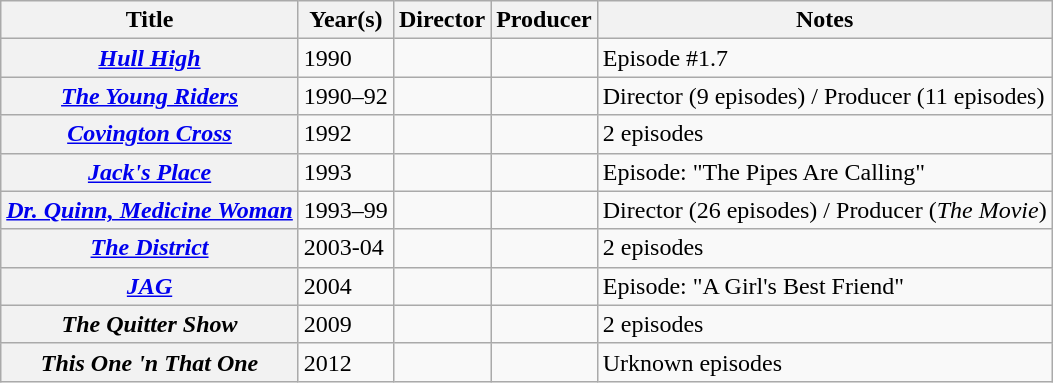<table class="wikitable sortable plainrowheaders">
<tr>
<th>Title</th>
<th>Year(s)</th>
<th>Director</th>
<th>Producer</th>
<th>Notes</th>
</tr>
<tr>
<th scope="row"><em><a href='#'>Hull High</a></em></th>
<td>1990</td>
<td></td>
<td></td>
<td>Episode #1.7</td>
</tr>
<tr>
<th scope="row"><em><a href='#'>The Young Riders</a></em></th>
<td>1990–92</td>
<td></td>
<td></td>
<td>Director (9 episodes) / Producer (11 episodes)</td>
</tr>
<tr>
<th scope="row"><em><a href='#'>Covington Cross</a></em></th>
<td>1992</td>
<td></td>
<td></td>
<td>2 episodes</td>
</tr>
<tr>
<th scope="row"><em><a href='#'>Jack's Place</a></em></th>
<td>1993</td>
<td></td>
<td></td>
<td>Episode: "The Pipes Are Calling"</td>
</tr>
<tr>
<th scope="row"><em><a href='#'>Dr. Quinn, Medicine Woman</a></em></th>
<td>1993–99</td>
<td></td>
<td></td>
<td>Director (26 episodes) / Producer (<em>The Movie</em>)</td>
</tr>
<tr>
<th scope="row"><em><a href='#'>The District</a></em></th>
<td>2003-04</td>
<td></td>
<td></td>
<td>2 episodes</td>
</tr>
<tr>
<th scope="row"><em><a href='#'>JAG</a></em></th>
<td>2004</td>
<td></td>
<td></td>
<td>Episode: "A Girl's Best Friend"</td>
</tr>
<tr>
<th scope="row"><em>The Quitter Show</em></th>
<td>2009</td>
<td></td>
<td></td>
<td>2 episodes</td>
</tr>
<tr>
<th scope="row"><em>This One 'n That One</em></th>
<td>2012</td>
<td></td>
<td></td>
<td>Urknown episodes</td>
</tr>
</table>
